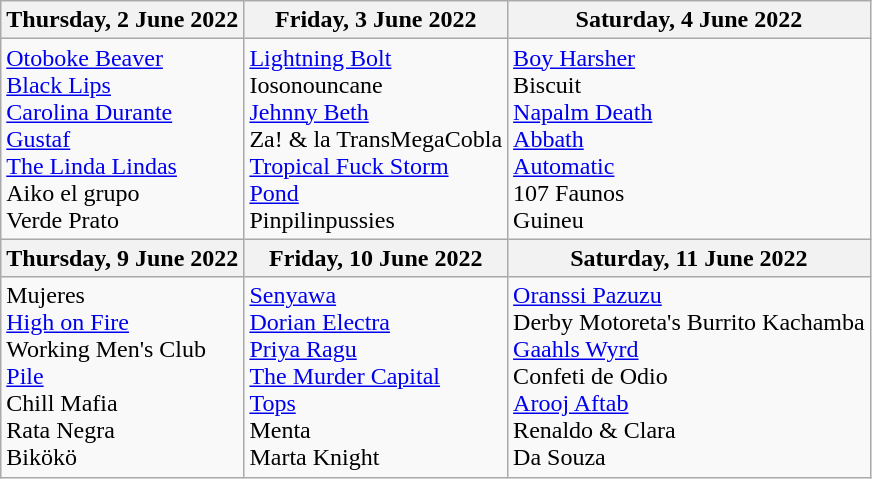<table class="wikitable">
<tr>
<th>Thursday, 2 June 2022</th>
<th>Friday, 3 June 2022</th>
<th>Saturday, 4 June 2022</th>
</tr>
<tr valign="top">
<td><a href='#'>Otoboke Beaver</a><br><a href='#'>Black Lips</a><br><a href='#'>Carolina Durante</a><br><a href='#'>Gustaf</a><br><a href='#'>The Linda Lindas</a><br>Aiko el grupo<br>Verde Prato</td>
<td><a href='#'>Lightning Bolt</a><br>Iosonouncane<br><a href='#'>Jehnny Beth</a><br>Za! & la TransMegaCobla<br><a href='#'>Tropical Fuck Storm</a><br><a href='#'>Pond</a><br>Pinpilinpussies</td>
<td><a href='#'>Boy Harsher</a><br>Biscuit<br><a href='#'>Napalm Death</a><br><a href='#'>Abbath</a><br><a href='#'>Automatic</a><br>107 Faunos<br>Guineu</td>
</tr>
<tr>
<th>Thursday, 9 June 2022</th>
<th>Friday, 10 June 2022</th>
<th>Saturday, 11 June 2022</th>
</tr>
<tr valign="top">
<td>Mujeres<br><a href='#'>High on Fire</a><br>Working Men's Club<br><a href='#'>Pile</a><br>Chill Mafia<br>Rata Negra<br>Bikökö</td>
<td><a href='#'>Senyawa</a><br><a href='#'>Dorian Electra</a><br><a href='#'>Priya Ragu</a><br><a href='#'>The Murder Capital</a><br><a href='#'>Tops</a><br>Menta<br>Marta Knight</td>
<td><a href='#'>Oranssi Pazuzu</a><br>Derby Motoreta's Burrito Kachamba<br><a href='#'>Gaahls Wyrd</a><br>Confeti de Odio<br><a href='#'>Arooj Aftab</a><br>Renaldo & Clara<br>Da Souza</td>
</tr>
</table>
